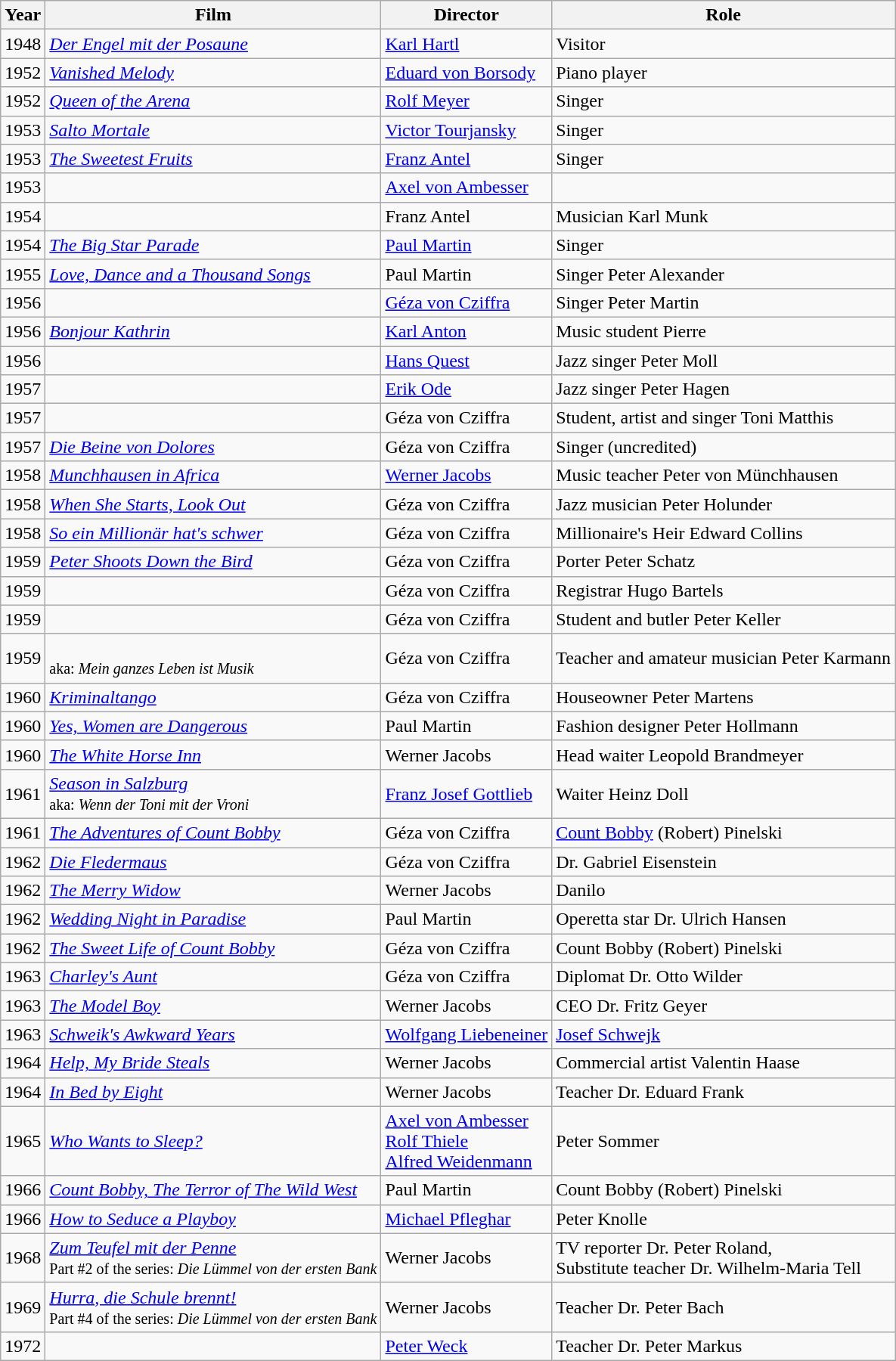<table class="wikitable">
<tr>
<th>Year</th>
<th>Film</th>
<th>Director</th>
<th>Role</th>
</tr>
<tr>
<td>1948</td>
<td><em><a href='#'>Der Engel mit der Posaune</a></em></td>
<td><a href='#'>Karl Hartl</a></td>
<td>Visitor</td>
</tr>
<tr>
<td>1952</td>
<td><em><a href='#'>Vanished Melody</a></em></td>
<td><a href='#'>Eduard von Borsody</a></td>
<td>Piano player</td>
</tr>
<tr>
<td>1952</td>
<td><em><a href='#'>Queen of the Arena</a></em></td>
<td><a href='#'>Rolf Meyer</a></td>
<td>Singer</td>
</tr>
<tr>
<td>1953</td>
<td><em><a href='#'>Salto Mortale</a></em></td>
<td><a href='#'>Victor Tourjansky</a></td>
<td>Singer</td>
</tr>
<tr>
<td>1953</td>
<td><em><a href='#'>The Sweetest Fruits</a></em></td>
<td><a href='#'>Franz Antel</a></td>
<td>Singer</td>
</tr>
<tr>
<td>1953</td>
<td><em></em></td>
<td><a href='#'>Axel von Ambesser</a></td>
<td></td>
</tr>
<tr>
<td>1954</td>
<td><em></em></td>
<td>Franz Antel</td>
<td>Musician Karl Munk</td>
</tr>
<tr>
<td>1954</td>
<td><em><a href='#'>The Big Star Parade</a></em></td>
<td><a href='#'>Paul Martin</a></td>
<td>Singer</td>
</tr>
<tr>
<td>1955</td>
<td><em><a href='#'>Love, Dance and a Thousand Songs</a></em></td>
<td>Paul Martin</td>
<td>Singer Peter Alexander</td>
</tr>
<tr>
<td>1956</td>
<td><em></em></td>
<td><a href='#'>Géza von Cziffra</a></td>
<td>Singer Peter Martin</td>
</tr>
<tr>
<td>1956</td>
<td><em><a href='#'>Bonjour Kathrin</a></em></td>
<td><a href='#'>Karl Anton</a></td>
<td>Music student Pierre</td>
</tr>
<tr>
<td>1956</td>
<td><em></em></td>
<td><a href='#'>Hans Quest</a></td>
<td>Jazz singer Peter Moll</td>
</tr>
<tr>
<td>1957</td>
<td><em></em></td>
<td><a href='#'>Erik Ode</a></td>
<td>Jazz singer Peter Hagen</td>
</tr>
<tr>
<td>1957</td>
<td><em></em></td>
<td>Géza von Cziffra</td>
<td>Student, artist and singer Toni Matthis</td>
</tr>
<tr>
<td>1957</td>
<td><em><a href='#'>Die Beine von Dolores</a></em></td>
<td>Géza von Cziffra</td>
<td>Singer (uncredited)</td>
</tr>
<tr>
<td>1958</td>
<td><em><a href='#'>Munchhausen in Africa</a></em></td>
<td><a href='#'>Werner Jacobs</a></td>
<td>Music teacher Peter von Münchhausen</td>
</tr>
<tr>
<td>1958</td>
<td><em><a href='#'>When She Starts, Look Out</a></em></td>
<td>Géza von Cziffra</td>
<td>Jazz musician Peter Holunder</td>
</tr>
<tr>
<td>1958</td>
<td><em><a href='#'>So ein Millionär hat's schwer</a></em></td>
<td>Géza von Cziffra</td>
<td>Millionaire's Heir Edward Collins</td>
</tr>
<tr>
<td>1959</td>
<td><em><a href='#'>Peter Shoots Down the Bird</a></em></td>
<td>Géza von Cziffra</td>
<td>Porter Peter Schatz</td>
</tr>
<tr>
<td>1959</td>
<td></td>
<td>Géza von Cziffra</td>
<td>Registrar Hugo Bartels</td>
</tr>
<tr>
<td>1959</td>
<td></td>
<td>Géza von Cziffra</td>
<td>Student and butler Peter Keller</td>
</tr>
<tr>
<td>1959</td>
<td><em></em><br><small>aka: <em>Mein ganzes Leben ist Musik</em></small></td>
<td>Géza von Cziffra</td>
<td>Teacher and amateur musician Peter Karmann</td>
</tr>
<tr>
<td>1960</td>
<td><em><a href='#'>Kriminaltango</a></em></td>
<td>Géza von Cziffra</td>
<td>Houseowner Peter Martens</td>
</tr>
<tr>
<td>1960</td>
<td><em><a href='#'>Yes, Women are Dangerous</a></em></td>
<td>Paul Martin</td>
<td>Fashion designer Peter Hollmann</td>
</tr>
<tr>
<td>1960</td>
<td><em><a href='#'>The White Horse Inn</a></em></td>
<td>Werner Jacobs</td>
<td>Head waiter Leopold Brandmeyer</td>
</tr>
<tr>
<td>1961</td>
<td><em><a href='#'>Season in Salzburg</a></em><br><small>aka: <em>Wenn der Toni mit der Vroni</em></small></td>
<td><a href='#'>Franz Josef Gottlieb</a></td>
<td>Waiter Heinz Doll</td>
</tr>
<tr>
<td>1961</td>
<td><em><a href='#'>The Adventures of Count Bobby</a></em></td>
<td>Géza von Cziffra</td>
<td><a href='#'>Count Bobby</a> (Robert) Pinelski</td>
</tr>
<tr>
<td>1962</td>
<td><em><a href='#'>Die Fledermaus</a></em></td>
<td>Géza von Cziffra</td>
<td>Dr. Gabriel Eisenstein</td>
</tr>
<tr>
<td>1962</td>
<td><em><a href='#'>The Merry Widow</a></em></td>
<td>Werner Jacobs</td>
<td>Danilo</td>
</tr>
<tr>
<td>1962</td>
<td><em><a href='#'>Wedding Night in Paradise</a></em></td>
<td>Paul Martin</td>
<td>Operetta star Dr. Ulrich Hansen</td>
</tr>
<tr>
<td>1962</td>
<td><em><a href='#'>The Sweet Life of Count Bobby</a></em></td>
<td>Géza von Cziffra</td>
<td>Count Bobby (Robert) Pinelski</td>
</tr>
<tr>
<td>1963</td>
<td><em><a href='#'>Charley's Aunt</a></em></td>
<td>Géza von Cziffra</td>
<td>Diplomat Dr. Otto Wilder</td>
</tr>
<tr>
<td>1963</td>
<td><em><a href='#'>The Model Boy</a></em></td>
<td>Werner Jacobs</td>
<td>CEO Dr. Fritz Geyer</td>
</tr>
<tr>
<td>1963</td>
<td><em><a href='#'>Schweik's Awkward Years</a></em></td>
<td><a href='#'>Wolfgang Liebeneiner</a></td>
<td><a href='#'>Josef Schwejk</a></td>
</tr>
<tr>
<td>1964</td>
<td><em><a href='#'>Help, My Bride Steals</a></em></td>
<td>Werner Jacobs</td>
<td>Commercial artist Valentin Haase</td>
</tr>
<tr>
<td>1964</td>
<td><em><a href='#'>In Bed by Eight</a></em></td>
<td>Werner Jacobs</td>
<td>Teacher Dr. Eduard Frank</td>
</tr>
<tr>
<td>1965</td>
<td><em><a href='#'>Who Wants to Sleep?</a></em></td>
<td><a href='#'>Axel von Ambesser</a><br><a href='#'>Rolf Thiele</a><br><a href='#'>Alfred Weidenmann</a></td>
<td>Peter Sommer</td>
</tr>
<tr>
<td>1966</td>
<td><em><a href='#'>Count Bobby, The Terror of The Wild West</a></em></td>
<td>Paul Martin</td>
<td>Count Bobby (Robert) Pinelski</td>
</tr>
<tr>
<td>1966</td>
<td><em><a href='#'>How to Seduce a Playboy</a></em></td>
<td><a href='#'>Michael Pfleghar</a></td>
<td>Peter Knolle</td>
</tr>
<tr>
<td>1968</td>
<td><em><a href='#'>Zum Teufel mit der Penne</a></em><br><small>Part #2 of the series: <em>Die Lümmel von der ersten Bank</em></small></td>
<td>Werner Jacobs</td>
<td>TV reporter Dr. Peter Roland,<br>Substitute teacher Dr. Wilhelm-Maria Tell</td>
</tr>
<tr>
<td>1969</td>
<td><em><a href='#'>Hurra, die Schule brennt!</a></em><br><small>Part #4 of the series: <em>Die Lümmel von der ersten Bank</em></small></td>
<td>Werner Jacobs</td>
<td>Teacher Dr. Peter Bach</td>
</tr>
<tr>
<td>1972</td>
<td><em></em></td>
<td><a href='#'>Peter Weck</a></td>
<td>Teacher Dr. Peter Markus</td>
</tr>
</table>
